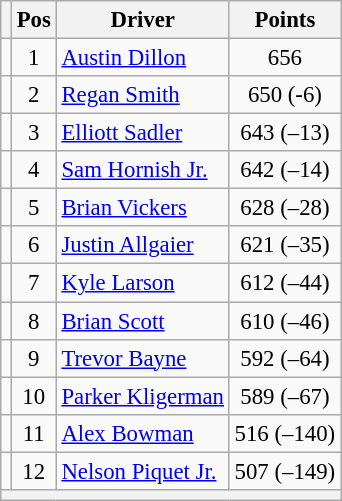<table class="wikitable" style="font-size: 95%;">
<tr>
<th></th>
<th>Pos</th>
<th>Driver</th>
<th>Points</th>
</tr>
<tr>
<td align="left"></td>
<td style="text-align:center;">1</td>
<td><a href='#'>Austin Dillon</a></td>
<td style="text-align:center;">656</td>
</tr>
<tr>
<td align="left"></td>
<td style="text-align:center;">2</td>
<td><a href='#'>Regan Smith</a></td>
<td style="text-align:center;">650 (-6)</td>
</tr>
<tr>
<td align="left"></td>
<td style="text-align:center;">3</td>
<td><a href='#'>Elliott Sadler</a></td>
<td style="text-align:center;">643 (–13)</td>
</tr>
<tr>
<td align="left"></td>
<td style="text-align:center;">4</td>
<td><a href='#'>Sam Hornish Jr.</a></td>
<td style="text-align:center;">642 (–14)</td>
</tr>
<tr>
<td align="left"></td>
<td style="text-align:center;">5</td>
<td><a href='#'>Brian Vickers</a></td>
<td style="text-align:center;">628 (–28)</td>
</tr>
<tr>
<td align="left"></td>
<td style="text-align:center;">6</td>
<td><a href='#'>Justin Allgaier</a></td>
<td style="text-align:center;">621 (–35)</td>
</tr>
<tr>
<td align="left"></td>
<td style="text-align:center;">7</td>
<td><a href='#'>Kyle Larson</a></td>
<td style="text-align:center;">612 (–44)</td>
</tr>
<tr>
<td align="left"></td>
<td style="text-align:center;">8</td>
<td><a href='#'>Brian Scott</a></td>
<td style="text-align:center;">610 (–46)</td>
</tr>
<tr>
<td align="left"></td>
<td style="text-align:center;">9</td>
<td><a href='#'>Trevor Bayne</a></td>
<td style="text-align:center;">592 (–64)</td>
</tr>
<tr>
<td align="left"></td>
<td style="text-align:center;">10</td>
<td><a href='#'>Parker Kligerman</a></td>
<td style="text-align:center;">589 (–67)</td>
</tr>
<tr>
<td align="left"></td>
<td style="text-align:center;">11</td>
<td><a href='#'>Alex Bowman</a></td>
<td style="text-align:center;">516 (–140)</td>
</tr>
<tr>
<td align="left"></td>
<td style="text-align:center;">12</td>
<td><a href='#'>Nelson Piquet Jr.</a></td>
<td style="text-align:center;">507 (–149)</td>
</tr>
<tr class="sortbottom">
<th colspan="9"></th>
</tr>
</table>
